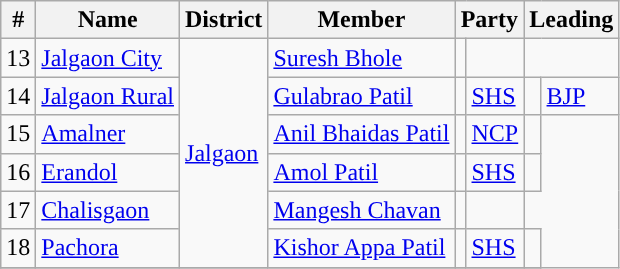<table class="wikitable">
<tr>
<th>#</th>
<th>Name</th>
<th>District</th>
<th>Member</th>
<th colspan="2">Party</th>
<th colspan=2>Leading<br></th>
</tr>
<tr>
<td>13</td>
<td><a href='#'>Jalgaon City</a></td>
<td rowspan="6"><a href='#'>Jalgaon</a></td>
<td><a href='#'>Suresh Bhole</a></td>
<td></td>
<td></td>
</tr>
<tr>
<td>14</td>
<td><a href='#'>Jalgaon Rural</a></td>
<td><a href='#'>Gulabrao Patil</a></td>
<td style="background-color: "></td>
<td><a href='#'>SHS</a></td>
<td style="background-color: "></td>
<td><a href='#'>BJP</a></td>
</tr>
<tr>
<td>15</td>
<td><a href='#'>Amalner</a></td>
<td><a href='#'>Anil Bhaidas Patil</a></td>
<td style="background-color: "></td>
<td><a href='#'>NCP</a></td>
<td></td>
</tr>
<tr>
<td>16</td>
<td><a href='#'>Erandol</a></td>
<td><a href='#'>Amol Patil</a></td>
<td style="background-color: "></td>
<td><a href='#'>SHS</a></td>
<td></td>
</tr>
<tr>
<td>17</td>
<td><a href='#'>Chalisgaon</a></td>
<td><a href='#'>Mangesh Chavan</a></td>
<td></td>
<td></td>
</tr>
<tr>
<td>18</td>
<td><a href='#'>Pachora</a></td>
<td><a href='#'>Kishor Appa Patil</a></td>
<td style="background-color: "></td>
<td><a href='#'>SHS</a></td>
<td></td>
</tr>
<tr>
</tr>
</table>
